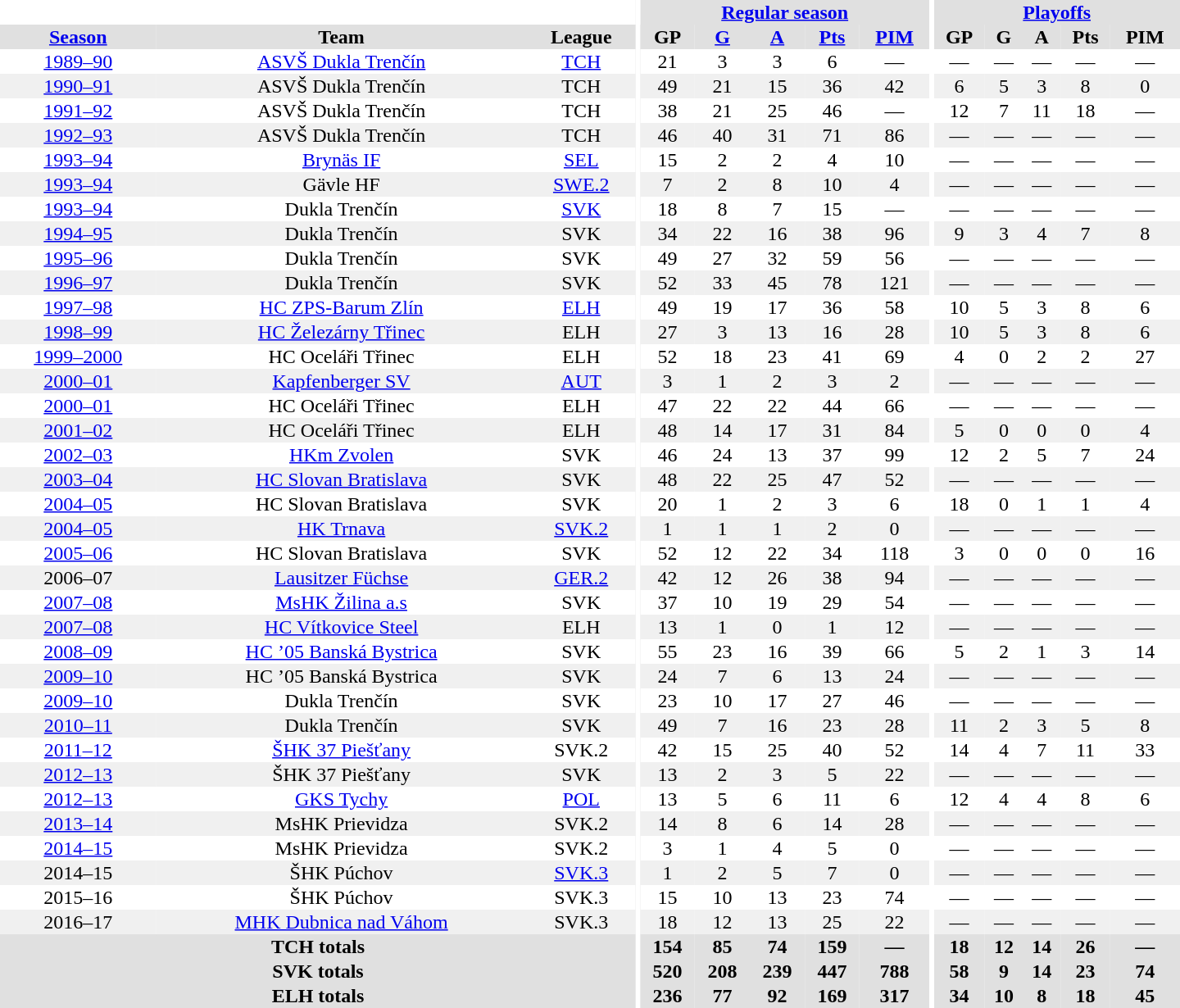<table border="0" cellpadding="1" cellspacing="0" style="text-align:center; width:60em">
<tr bgcolor="#e0e0e0">
<th colspan="3" bgcolor="#ffffff"></th>
<th rowspan="99" bgcolor="#ffffff"></th>
<th colspan="5"><a href='#'>Regular season</a></th>
<th rowspan="99" bgcolor="#ffffff"></th>
<th colspan="5"><a href='#'>Playoffs</a></th>
</tr>
<tr bgcolor="#e0e0e0">
<th><a href='#'>Season</a></th>
<th>Team</th>
<th>League</th>
<th>GP</th>
<th><a href='#'>G</a></th>
<th><a href='#'>A</a></th>
<th><a href='#'>Pts</a></th>
<th><a href='#'>PIM</a></th>
<th>GP</th>
<th>G</th>
<th>A</th>
<th>Pts</th>
<th>PIM</th>
</tr>
<tr>
<td><a href='#'>1989–90</a></td>
<td><a href='#'>ASVŠ Dukla Trenčín</a></td>
<td><a href='#'>TCH</a></td>
<td>21</td>
<td>3</td>
<td>3</td>
<td>6</td>
<td>—</td>
<td>—</td>
<td>—</td>
<td>—</td>
<td>—</td>
<td>—</td>
</tr>
<tr bgcolor="#f0f0f0">
<td><a href='#'>1990–91</a></td>
<td>ASVŠ Dukla Trenčín</td>
<td>TCH</td>
<td>49</td>
<td>21</td>
<td>15</td>
<td>36</td>
<td>42</td>
<td>6</td>
<td>5</td>
<td>3</td>
<td>8</td>
<td>0</td>
</tr>
<tr>
<td><a href='#'>1991–92</a></td>
<td>ASVŠ Dukla Trenčín</td>
<td>TCH</td>
<td>38</td>
<td>21</td>
<td>25</td>
<td>46</td>
<td>—</td>
<td>12</td>
<td>7</td>
<td>11</td>
<td>18</td>
<td>—</td>
</tr>
<tr bgcolor="#f0f0f0">
<td><a href='#'>1992–93</a></td>
<td>ASVŠ Dukla Trenčín</td>
<td>TCH</td>
<td>46</td>
<td>40</td>
<td>31</td>
<td>71</td>
<td>86</td>
<td>—</td>
<td>—</td>
<td>—</td>
<td>—</td>
<td>—</td>
</tr>
<tr>
<td><a href='#'>1993–94</a></td>
<td><a href='#'>Brynäs IF</a></td>
<td><a href='#'>SEL</a></td>
<td>15</td>
<td>2</td>
<td>2</td>
<td>4</td>
<td>10</td>
<td>—</td>
<td>—</td>
<td>—</td>
<td>—</td>
<td>—</td>
</tr>
<tr bgcolor="#f0f0f0">
<td><a href='#'>1993–94</a></td>
<td>Gävle HF</td>
<td><a href='#'>SWE.2</a></td>
<td>7</td>
<td>2</td>
<td>8</td>
<td>10</td>
<td>4</td>
<td>—</td>
<td>—</td>
<td>—</td>
<td>—</td>
<td>—</td>
</tr>
<tr>
<td><a href='#'>1993–94</a></td>
<td>Dukla Trenčín</td>
<td><a href='#'>SVK</a></td>
<td>18</td>
<td>8</td>
<td>7</td>
<td>15</td>
<td>—</td>
<td>—</td>
<td>—</td>
<td>—</td>
<td>—</td>
<td>—</td>
</tr>
<tr bgcolor="#f0f0f0">
<td><a href='#'>1994–95</a></td>
<td>Dukla Trenčín</td>
<td>SVK</td>
<td>34</td>
<td>22</td>
<td>16</td>
<td>38</td>
<td>96</td>
<td>9</td>
<td>3</td>
<td>4</td>
<td>7</td>
<td>8</td>
</tr>
<tr>
<td><a href='#'>1995–96</a></td>
<td>Dukla Trenčín</td>
<td>SVK</td>
<td>49</td>
<td>27</td>
<td>32</td>
<td>59</td>
<td>56</td>
<td>—</td>
<td>—</td>
<td>—</td>
<td>—</td>
<td>—</td>
</tr>
<tr bgcolor="#f0f0f0">
<td><a href='#'>1996–97</a></td>
<td>Dukla Trenčín</td>
<td>SVK</td>
<td>52</td>
<td>33</td>
<td>45</td>
<td>78</td>
<td>121</td>
<td>—</td>
<td>—</td>
<td>—</td>
<td>—</td>
<td>—</td>
</tr>
<tr>
<td><a href='#'>1997–98</a></td>
<td><a href='#'>HC ZPS-Barum Zlín</a></td>
<td><a href='#'>ELH</a></td>
<td>49</td>
<td>19</td>
<td>17</td>
<td>36</td>
<td>58</td>
<td>10</td>
<td>5</td>
<td>3</td>
<td>8</td>
<td>6</td>
</tr>
<tr bgcolor="#f0f0f0">
<td><a href='#'>1998–99</a></td>
<td><a href='#'>HC Železárny Třinec</a></td>
<td>ELH</td>
<td>27</td>
<td>3</td>
<td>13</td>
<td>16</td>
<td>28</td>
<td>10</td>
<td>5</td>
<td>3</td>
<td>8</td>
<td>6</td>
</tr>
<tr>
<td><a href='#'>1999–2000</a></td>
<td>HC Oceláři Třinec</td>
<td>ELH</td>
<td>52</td>
<td>18</td>
<td>23</td>
<td>41</td>
<td>69</td>
<td>4</td>
<td>0</td>
<td>2</td>
<td>2</td>
<td>27</td>
</tr>
<tr bgcolor="#f0f0f0">
<td><a href='#'>2000–01</a></td>
<td><a href='#'>Kapfenberger SV</a></td>
<td><a href='#'>AUT</a></td>
<td>3</td>
<td>1</td>
<td>2</td>
<td>3</td>
<td>2</td>
<td>—</td>
<td>—</td>
<td>—</td>
<td>—</td>
<td>—</td>
</tr>
<tr>
<td><a href='#'>2000–01</a></td>
<td>HC Oceláři Třinec</td>
<td>ELH</td>
<td>47</td>
<td>22</td>
<td>22</td>
<td>44</td>
<td>66</td>
<td>—</td>
<td>—</td>
<td>—</td>
<td>—</td>
<td>—</td>
</tr>
<tr bgcolor="#f0f0f0">
<td><a href='#'>2001–02</a></td>
<td>HC Oceláři Třinec</td>
<td>ELH</td>
<td>48</td>
<td>14</td>
<td>17</td>
<td>31</td>
<td>84</td>
<td>5</td>
<td>0</td>
<td>0</td>
<td>0</td>
<td>4</td>
</tr>
<tr>
<td><a href='#'>2002–03</a></td>
<td><a href='#'>HKm Zvolen</a></td>
<td>SVK</td>
<td>46</td>
<td>24</td>
<td>13</td>
<td>37</td>
<td>99</td>
<td>12</td>
<td>2</td>
<td>5</td>
<td>7</td>
<td>24</td>
</tr>
<tr bgcolor="#f0f0f0">
<td><a href='#'>2003–04</a></td>
<td><a href='#'>HC Slovan Bratislava</a></td>
<td>SVK</td>
<td>48</td>
<td>22</td>
<td>25</td>
<td>47</td>
<td>52</td>
<td>—</td>
<td>—</td>
<td>—</td>
<td>—</td>
<td>—</td>
</tr>
<tr>
<td><a href='#'>2004–05</a></td>
<td>HC Slovan Bratislava</td>
<td>SVK</td>
<td>20</td>
<td>1</td>
<td>2</td>
<td>3</td>
<td>6</td>
<td>18</td>
<td>0</td>
<td>1</td>
<td>1</td>
<td>4</td>
</tr>
<tr bgcolor="#f0f0f0">
<td><a href='#'>2004–05</a></td>
<td><a href='#'>HK Trnava</a></td>
<td><a href='#'>SVK.2</a></td>
<td>1</td>
<td>1</td>
<td>1</td>
<td>2</td>
<td>0</td>
<td>—</td>
<td>—</td>
<td>—</td>
<td>—</td>
<td>—</td>
</tr>
<tr>
<td><a href='#'>2005–06</a></td>
<td>HC Slovan Bratislava</td>
<td>SVK</td>
<td>52</td>
<td>12</td>
<td>22</td>
<td>34</td>
<td>118</td>
<td>3</td>
<td>0</td>
<td>0</td>
<td>0</td>
<td>16</td>
</tr>
<tr bgcolor="#f0f0f0">
<td>2006–07</td>
<td><a href='#'>Lausitzer Füchse</a></td>
<td><a href='#'>GER.2</a></td>
<td>42</td>
<td>12</td>
<td>26</td>
<td>38</td>
<td>94</td>
<td>—</td>
<td>—</td>
<td>—</td>
<td>—</td>
<td>—</td>
</tr>
<tr>
<td><a href='#'>2007–08</a></td>
<td><a href='#'>MsHK Žilina a.s</a></td>
<td>SVK</td>
<td>37</td>
<td>10</td>
<td>19</td>
<td>29</td>
<td>54</td>
<td>—</td>
<td>—</td>
<td>—</td>
<td>—</td>
<td>—</td>
</tr>
<tr bgcolor="#f0f0f0">
<td><a href='#'>2007–08</a></td>
<td><a href='#'>HC Vítkovice Steel</a></td>
<td>ELH</td>
<td>13</td>
<td>1</td>
<td>0</td>
<td>1</td>
<td>12</td>
<td>—</td>
<td>—</td>
<td>—</td>
<td>—</td>
<td>—</td>
</tr>
<tr>
<td><a href='#'>2008–09</a></td>
<td><a href='#'>HC ’05 Banská Bystrica</a></td>
<td>SVK</td>
<td>55</td>
<td>23</td>
<td>16</td>
<td>39</td>
<td>66</td>
<td>5</td>
<td>2</td>
<td>1</td>
<td>3</td>
<td>14</td>
</tr>
<tr bgcolor="#f0f0f0">
<td><a href='#'>2009–10</a></td>
<td>HC ’05 Banská Bystrica</td>
<td>SVK</td>
<td>24</td>
<td>7</td>
<td>6</td>
<td>13</td>
<td>24</td>
<td>—</td>
<td>—</td>
<td>—</td>
<td>—</td>
<td>—</td>
</tr>
<tr>
<td><a href='#'>2009–10</a></td>
<td>Dukla Trenčín</td>
<td>SVK</td>
<td>23</td>
<td>10</td>
<td>17</td>
<td>27</td>
<td>46</td>
<td>—</td>
<td>—</td>
<td>—</td>
<td>—</td>
<td>—</td>
</tr>
<tr bgcolor="#f0f0f0">
<td><a href='#'>2010–11</a></td>
<td>Dukla Trenčín</td>
<td>SVK</td>
<td>49</td>
<td>7</td>
<td>16</td>
<td>23</td>
<td>28</td>
<td>11</td>
<td>2</td>
<td>3</td>
<td>5</td>
<td>8</td>
</tr>
<tr>
<td><a href='#'>2011–12</a></td>
<td><a href='#'>ŠHK 37 Piešťany</a></td>
<td>SVK.2</td>
<td>42</td>
<td>15</td>
<td>25</td>
<td>40</td>
<td>52</td>
<td>14</td>
<td>4</td>
<td>7</td>
<td>11</td>
<td>33</td>
</tr>
<tr bgcolor="#f0f0f0">
<td><a href='#'>2012–13</a></td>
<td>ŠHK 37 Piešťany</td>
<td>SVK</td>
<td>13</td>
<td>2</td>
<td>3</td>
<td>5</td>
<td>22</td>
<td>—</td>
<td>—</td>
<td>—</td>
<td>—</td>
<td>—</td>
</tr>
<tr>
<td><a href='#'>2012–13</a></td>
<td><a href='#'>GKS Tychy</a></td>
<td><a href='#'>POL</a></td>
<td>13</td>
<td>5</td>
<td>6</td>
<td>11</td>
<td>6</td>
<td>12</td>
<td>4</td>
<td>4</td>
<td>8</td>
<td>6</td>
</tr>
<tr bgcolor="#f0f0f0">
<td><a href='#'>2013–14</a></td>
<td>MsHK Prievidza</td>
<td>SVK.2</td>
<td>14</td>
<td>8</td>
<td>6</td>
<td>14</td>
<td>28</td>
<td>—</td>
<td>—</td>
<td>—</td>
<td>—</td>
<td>—</td>
</tr>
<tr>
<td><a href='#'>2014–15</a></td>
<td>MsHK Prievidza</td>
<td>SVK.2</td>
<td>3</td>
<td>1</td>
<td>4</td>
<td>5</td>
<td>0</td>
<td>—</td>
<td>—</td>
<td>—</td>
<td>—</td>
<td>—</td>
</tr>
<tr bgcolor="#f0f0f0">
<td>2014–15</td>
<td>ŠHK Púchov</td>
<td><a href='#'>SVK.3</a></td>
<td>1</td>
<td>2</td>
<td>5</td>
<td>7</td>
<td>0</td>
<td>—</td>
<td>—</td>
<td>—</td>
<td>—</td>
<td>—</td>
</tr>
<tr>
<td>2015–16</td>
<td>ŠHK Púchov</td>
<td>SVK.3</td>
<td>15</td>
<td>10</td>
<td>13</td>
<td>23</td>
<td>74</td>
<td>—</td>
<td>—</td>
<td>—</td>
<td>—</td>
<td>—</td>
</tr>
<tr bgcolor="#f0f0f0">
<td>2016–17</td>
<td><a href='#'>MHK Dubnica nad Váhom</a></td>
<td>SVK.3</td>
<td>18</td>
<td>12</td>
<td>13</td>
<td>25</td>
<td>22</td>
<td>—</td>
<td>—</td>
<td>—</td>
<td>—</td>
<td>—</td>
</tr>
<tr bgcolor="#e0e0e0">
<th colspan="3">TCH totals</th>
<th>154</th>
<th>85</th>
<th>74</th>
<th>159</th>
<th>—</th>
<th>18</th>
<th>12</th>
<th>14</th>
<th>26</th>
<th>—</th>
</tr>
<tr bgcolor="#e0e0e0">
<th colspan="3">SVK totals</th>
<th>520</th>
<th>208</th>
<th>239</th>
<th>447</th>
<th>788</th>
<th>58</th>
<th>9</th>
<th>14</th>
<th>23</th>
<th>74</th>
</tr>
<tr bgcolor="#e0e0e0">
<th colspan="3">ELH totals</th>
<th>236</th>
<th>77</th>
<th>92</th>
<th>169</th>
<th>317</th>
<th>34</th>
<th>10</th>
<th>8</th>
<th>18</th>
<th>45</th>
</tr>
</table>
